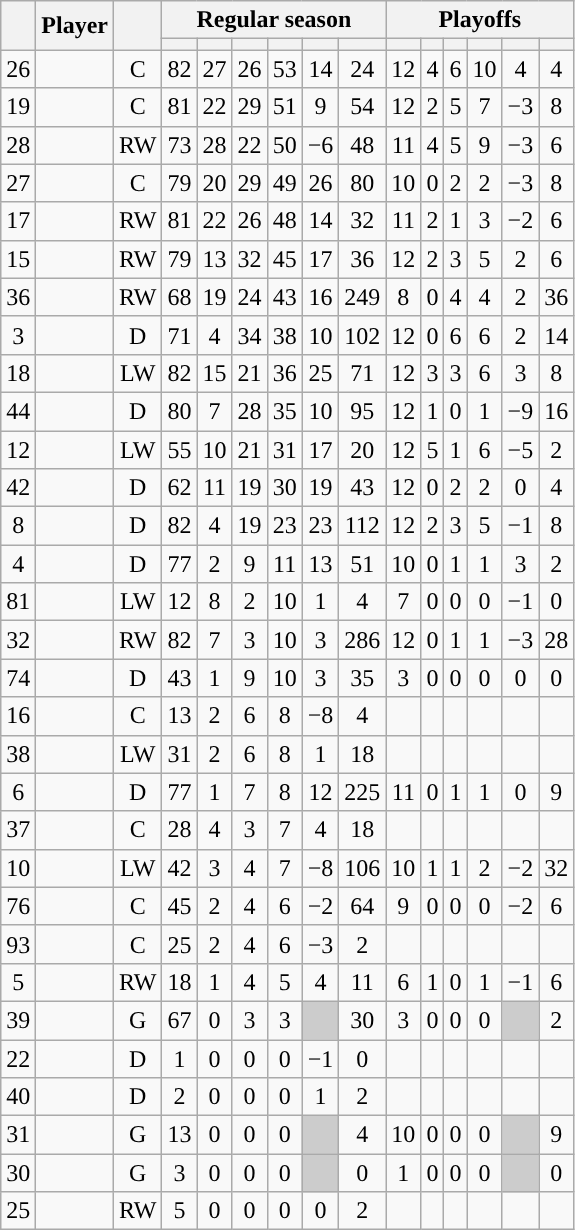<table class="wikitable sortable plainrowheaders" style="text-align:center;">
<tr>
<th scope="col" data-sort-type="number" rowspan="2"></th>
<th scope="col" rowspan="2">Player</th>
<th scope="col" rowspan="2"></th>
<th scope=colgroup colspan=6>Regular season</th>
<th scope=colgroup colspan=6>Playoffs</th>
</tr>
<tr>
<th scope="col" data-sort-type="number"></th>
<th scope="col" data-sort-type="number"></th>
<th scope="col" data-sort-type="number"></th>
<th scope="col" data-sort-type="number"></th>
<th scope="col" data-sort-type="number"></th>
<th scope="col" data-sort-type="number"></th>
<th scope="col" data-sort-type="number"></th>
<th scope="col" data-sort-type="number"></th>
<th scope="col" data-sort-type="number"></th>
<th scope="col" data-sort-type="number"></th>
<th scope="col" data-sort-type="number"></th>
<th scope="col" data-sort-type="number"></th>
</tr>
<tr>
<td scope="row">26</td>
<td align="left"></td>
<td>C</td>
<td>82</td>
<td>27</td>
<td>26</td>
<td>53</td>
<td>14</td>
<td>24</td>
<td>12</td>
<td>4</td>
<td>6</td>
<td>10</td>
<td>4</td>
<td>4</td>
</tr>
<tr>
<td scope="row">19</td>
<td align="left"></td>
<td>C</td>
<td>81</td>
<td>22</td>
<td>29</td>
<td>51</td>
<td>9</td>
<td>54</td>
<td>12</td>
<td>2</td>
<td>5</td>
<td>7</td>
<td>−3</td>
<td>8</td>
</tr>
<tr>
<td scope="row">28</td>
<td align="left"></td>
<td>RW</td>
<td>73</td>
<td>28</td>
<td>22</td>
<td>50</td>
<td>−6</td>
<td>48</td>
<td>11</td>
<td>4</td>
<td>5</td>
<td>9</td>
<td>−3</td>
<td>6</td>
</tr>
<tr>
<td scope="row">27</td>
<td align="left"></td>
<td>C</td>
<td>79</td>
<td>20</td>
<td>29</td>
<td>49</td>
<td>26</td>
<td>80</td>
<td>10</td>
<td>0</td>
<td>2</td>
<td>2</td>
<td>−3</td>
<td>8</td>
</tr>
<tr>
<td scope="row">17</td>
<td align="left"></td>
<td>RW</td>
<td>81</td>
<td>22</td>
<td>26</td>
<td>48</td>
<td>14</td>
<td>32</td>
<td>11</td>
<td>2</td>
<td>1</td>
<td>3</td>
<td>−2</td>
<td>6</td>
</tr>
<tr>
<td scope="row">15</td>
<td align="left"></td>
<td>RW</td>
<td>79</td>
<td>13</td>
<td>32</td>
<td>45</td>
<td>17</td>
<td>36</td>
<td>12</td>
<td>2</td>
<td>3</td>
<td>5</td>
<td>2</td>
<td>6</td>
</tr>
<tr>
<td scope="row">36</td>
<td align="left"></td>
<td>RW</td>
<td>68</td>
<td>19</td>
<td>24</td>
<td>43</td>
<td>16</td>
<td>249</td>
<td>8</td>
<td>0</td>
<td>4</td>
<td>4</td>
<td>2</td>
<td>36</td>
</tr>
<tr>
<td scope="row">3</td>
<td align="left"></td>
<td>D</td>
<td>71</td>
<td>4</td>
<td>34</td>
<td>38</td>
<td>10</td>
<td>102</td>
<td>12</td>
<td>0</td>
<td>6</td>
<td>6</td>
<td>2</td>
<td>14</td>
</tr>
<tr>
<td scope="row">18</td>
<td align="left"></td>
<td>LW</td>
<td>82</td>
<td>15</td>
<td>21</td>
<td>36</td>
<td>25</td>
<td>71</td>
<td>12</td>
<td>3</td>
<td>3</td>
<td>6</td>
<td>3</td>
<td>8</td>
</tr>
<tr>
<td scope="row">44</td>
<td align="left"></td>
<td>D</td>
<td>80</td>
<td>7</td>
<td>28</td>
<td>35</td>
<td>10</td>
<td>95</td>
<td>12</td>
<td>1</td>
<td>0</td>
<td>1</td>
<td>−9</td>
<td>16</td>
</tr>
<tr>
<td scope="row">12</td>
<td align="left"></td>
<td>LW</td>
<td>55</td>
<td>10</td>
<td>21</td>
<td>31</td>
<td>17</td>
<td>20</td>
<td>12</td>
<td>5</td>
<td>1</td>
<td>6</td>
<td>−5</td>
<td>2</td>
</tr>
<tr>
<td scope="row">42</td>
<td align="left"></td>
<td>D</td>
<td>62</td>
<td>11</td>
<td>19</td>
<td>30</td>
<td>19</td>
<td>43</td>
<td>12</td>
<td>0</td>
<td>2</td>
<td>2</td>
<td>0</td>
<td>4</td>
</tr>
<tr>
<td scope="row">8</td>
<td align="left"></td>
<td>D</td>
<td>82</td>
<td>4</td>
<td>19</td>
<td>23</td>
<td>23</td>
<td>112</td>
<td>12</td>
<td>2</td>
<td>3</td>
<td>5</td>
<td>−1</td>
<td>8</td>
</tr>
<tr>
<td scope="row">4</td>
<td align="left"></td>
<td>D</td>
<td>77</td>
<td>2</td>
<td>9</td>
<td>11</td>
<td>13</td>
<td>51</td>
<td>10</td>
<td>0</td>
<td>1</td>
<td>1</td>
<td>3</td>
<td>2</td>
</tr>
<tr>
<td scope="row">81</td>
<td align="left"></td>
<td>LW</td>
<td>12</td>
<td>8</td>
<td>2</td>
<td>10</td>
<td>1</td>
<td>4</td>
<td>7</td>
<td>0</td>
<td>0</td>
<td>0</td>
<td>−1</td>
<td>0</td>
</tr>
<tr>
<td scope="row">32</td>
<td align="left"></td>
<td>RW</td>
<td>82</td>
<td>7</td>
<td>3</td>
<td>10</td>
<td>3</td>
<td>286</td>
<td>12</td>
<td>0</td>
<td>1</td>
<td>1</td>
<td>−3</td>
<td>28</td>
</tr>
<tr>
<td scope="row">74</td>
<td align="left"></td>
<td>D</td>
<td>43</td>
<td>1</td>
<td>9</td>
<td>10</td>
<td>3</td>
<td>35</td>
<td>3</td>
<td>0</td>
<td>0</td>
<td>0</td>
<td>0</td>
<td>0</td>
</tr>
<tr>
<td scope="row">16</td>
<td align="left"></td>
<td>C</td>
<td>13</td>
<td>2</td>
<td>6</td>
<td>8</td>
<td>−8</td>
<td>4</td>
<td></td>
<td></td>
<td></td>
<td></td>
<td></td>
<td></td>
</tr>
<tr>
<td scope="row">38</td>
<td align="left"></td>
<td>LW</td>
<td>31</td>
<td>2</td>
<td>6</td>
<td>8</td>
<td>1</td>
<td>18</td>
<td></td>
<td></td>
<td></td>
<td></td>
<td></td>
<td></td>
</tr>
<tr>
<td scope="row">6</td>
<td align="left"></td>
<td>D</td>
<td>77</td>
<td>1</td>
<td>7</td>
<td>8</td>
<td>12</td>
<td>225</td>
<td>11</td>
<td>0</td>
<td>1</td>
<td>1</td>
<td>0</td>
<td>9</td>
</tr>
<tr>
<td scope="row">37</td>
<td align="left"></td>
<td>C</td>
<td>28</td>
<td>4</td>
<td>3</td>
<td>7</td>
<td>4</td>
<td>18</td>
<td></td>
<td></td>
<td></td>
<td></td>
<td></td>
<td></td>
</tr>
<tr>
<td scope="row">10</td>
<td align="left"></td>
<td>LW</td>
<td>42</td>
<td>3</td>
<td>4</td>
<td>7</td>
<td>−8</td>
<td>106</td>
<td>10</td>
<td>1</td>
<td>1</td>
<td>2</td>
<td>−2</td>
<td>32</td>
</tr>
<tr>
<td scope="row">76</td>
<td align="left"></td>
<td>C</td>
<td>45</td>
<td>2</td>
<td>4</td>
<td>6</td>
<td>−2</td>
<td>64</td>
<td>9</td>
<td>0</td>
<td>0</td>
<td>0</td>
<td>−2</td>
<td>6</td>
</tr>
<tr>
<td scope="row">93</td>
<td align="left"></td>
<td>C</td>
<td>25</td>
<td>2</td>
<td>4</td>
<td>6</td>
<td>−3</td>
<td>2</td>
<td></td>
<td></td>
<td></td>
<td></td>
<td></td>
<td></td>
</tr>
<tr>
<td scope="row">5</td>
<td align="left"></td>
<td>RW</td>
<td>18</td>
<td>1</td>
<td>4</td>
<td>5</td>
<td>4</td>
<td>11</td>
<td>6</td>
<td>1</td>
<td>0</td>
<td>1</td>
<td>−1</td>
<td>6</td>
</tr>
<tr>
<td scope="row">39</td>
<td align="left"></td>
<td>G</td>
<td>67</td>
<td>0</td>
<td>3</td>
<td>3</td>
<td style="background:#ccc"></td>
<td>30</td>
<td>3</td>
<td>0</td>
<td>0</td>
<td>0</td>
<td style="background:#ccc"></td>
<td>2</td>
</tr>
<tr>
<td scope="row">22</td>
<td align="left"></td>
<td>D</td>
<td>1</td>
<td>0</td>
<td>0</td>
<td>0</td>
<td>−1</td>
<td>0</td>
<td></td>
<td></td>
<td></td>
<td></td>
<td></td>
<td></td>
</tr>
<tr>
<td scope="row">40</td>
<td align="left"></td>
<td>D</td>
<td>2</td>
<td>0</td>
<td>0</td>
<td>0</td>
<td>1</td>
<td>2</td>
<td></td>
<td></td>
<td></td>
<td></td>
<td></td>
<td></td>
</tr>
<tr>
<td scope="row">31</td>
<td align="left"></td>
<td>G</td>
<td>13</td>
<td>0</td>
<td>0</td>
<td>0</td>
<td style="background:#ccc"></td>
<td>4</td>
<td>10</td>
<td>0</td>
<td>0</td>
<td>0</td>
<td style="background:#ccc"></td>
<td>9</td>
</tr>
<tr>
<td scope="row">30</td>
<td align="left"></td>
<td>G</td>
<td>3</td>
<td>0</td>
<td>0</td>
<td>0</td>
<td style="background:#ccc"></td>
<td>0</td>
<td>1</td>
<td>0</td>
<td>0</td>
<td>0</td>
<td style="background:#ccc"></td>
<td>0</td>
</tr>
<tr>
<td scope="row">25</td>
<td align="left"></td>
<td>RW</td>
<td>5</td>
<td>0</td>
<td>0</td>
<td>0</td>
<td>0</td>
<td>2</td>
<td></td>
<td></td>
<td></td>
<td></td>
<td></td>
<td></td>
</tr>
</table>
